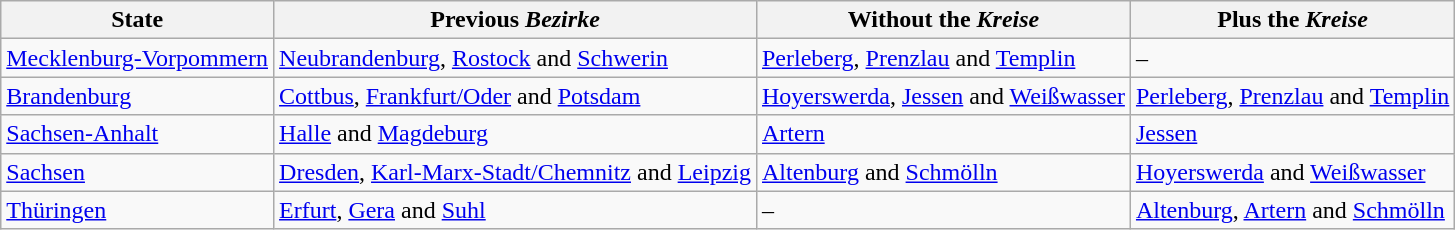<table class="wikitable">
<tr>
<th>State</th>
<th>Previous <em>Bezirke</em></th>
<th>Without the <em>Kreise</em></th>
<th>Plus the <em>Kreise</em></th>
</tr>
<tr>
<td><a href='#'>Mecklenburg-Vorpommern</a></td>
<td><a href='#'>Neubrandenburg</a>, <a href='#'>Rostock</a> and <a href='#'>Schwerin</a></td>
<td><a href='#'>Perleberg</a>, <a href='#'>Prenzlau</a> and <a href='#'>Templin</a></td>
<td>–</td>
</tr>
<tr>
<td><a href='#'>Brandenburg</a></td>
<td><a href='#'>Cottbus</a>, <a href='#'>Frankfurt/Oder</a> and <a href='#'>Potsdam</a></td>
<td><a href='#'>Hoyerswerda</a>, <a href='#'>Jessen</a> and <a href='#'>Weißwasser</a></td>
<td><a href='#'>Perleberg</a>, <a href='#'>Prenzlau</a> and <a href='#'>Templin</a></td>
</tr>
<tr>
<td><a href='#'>Sachsen-Anhalt</a></td>
<td><a href='#'>Halle</a> and <a href='#'>Magdeburg</a></td>
<td><a href='#'>Artern</a></td>
<td><a href='#'>Jessen</a></td>
</tr>
<tr>
<td><a href='#'>Sachsen</a></td>
<td><a href='#'>Dresden</a>, <a href='#'>Karl-Marx-Stadt/Chemnitz</a> and <a href='#'>Leipzig</a></td>
<td><a href='#'>Altenburg</a> and <a href='#'>Schmölln</a></td>
<td><a href='#'>Hoyerswerda</a> and <a href='#'>Weißwasser</a></td>
</tr>
<tr>
<td><a href='#'>Thüringen</a></td>
<td><a href='#'>Erfurt</a>, <a href='#'>Gera</a> and <a href='#'>Suhl</a></td>
<td>–</td>
<td><a href='#'>Altenburg</a>, <a href='#'>Artern</a> and <a href='#'>Schmölln</a></td>
</tr>
</table>
